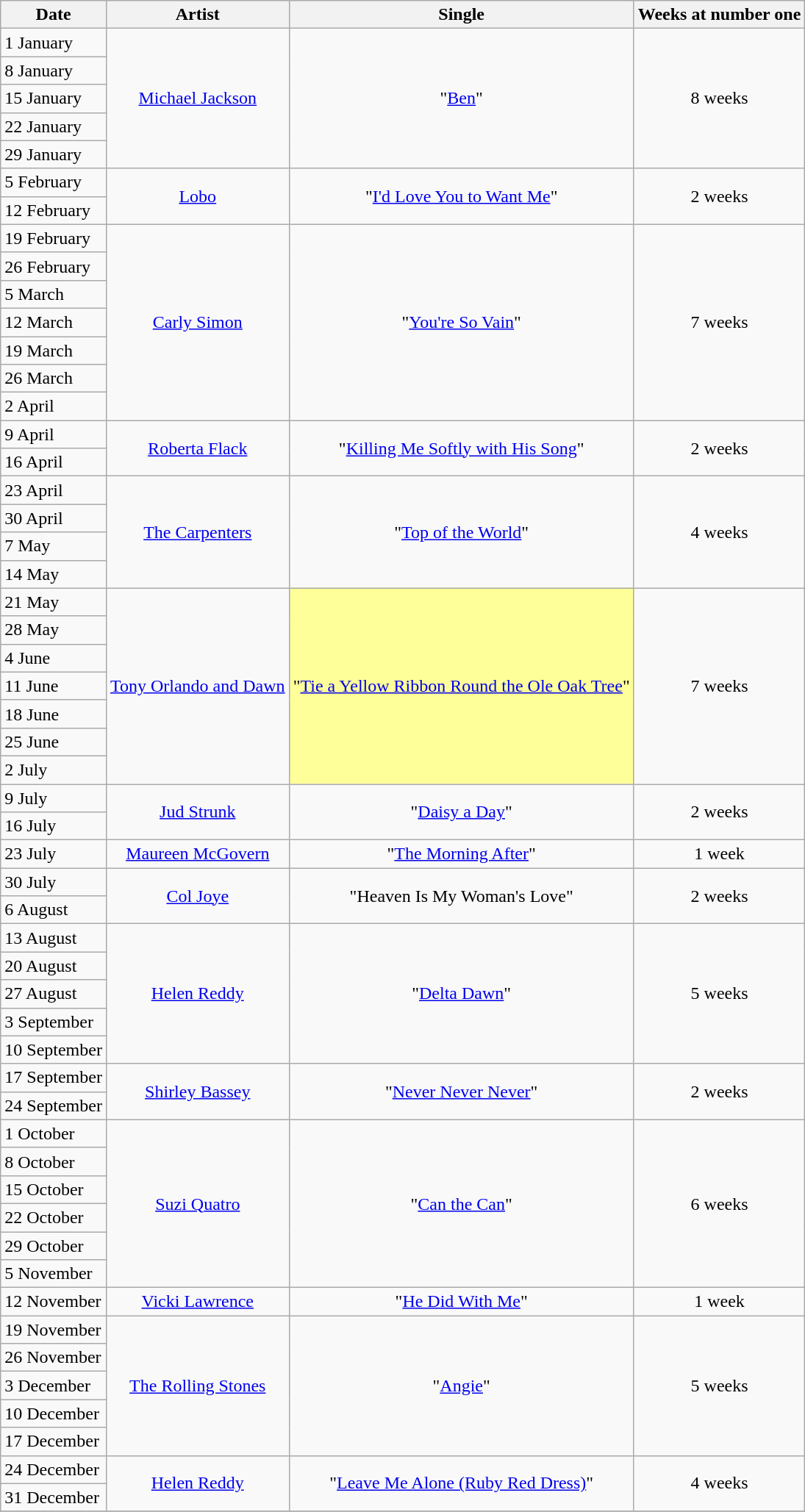<table class="wikitable">
<tr>
<th>Date</th>
<th>Artist</th>
<th>Single</th>
<th>Weeks at number one</th>
</tr>
<tr>
<td>1 January</td>
<td rowspan="5" align="center"><a href='#'>Michael Jackson</a></td>
<td rowspan="5" align="center">"<a href='#'>Ben</a>"</td>
<td rowspan="5" align="center">8 weeks</td>
</tr>
<tr>
<td>8 January</td>
</tr>
<tr>
<td>15 January</td>
</tr>
<tr>
<td>22 January</td>
</tr>
<tr>
<td>29 January</td>
</tr>
<tr>
<td>5 February</td>
<td rowspan="2" align="center"><a href='#'>Lobo</a></td>
<td rowspan="2" align="center">"<a href='#'>I'd Love You to Want Me</a>"</td>
<td rowspan="2" align="center">2 weeks</td>
</tr>
<tr>
<td>12 February</td>
</tr>
<tr>
<td>19 February</td>
<td rowspan="7" align="center"><a href='#'>Carly Simon</a></td>
<td rowspan="7" align="center">"<a href='#'>You're So Vain</a>"</td>
<td rowspan="7" align="center">7 weeks</td>
</tr>
<tr>
<td>26 February</td>
</tr>
<tr>
<td>5 March</td>
</tr>
<tr>
<td>12 March</td>
</tr>
<tr>
<td>19 March</td>
</tr>
<tr>
<td>26 March</td>
</tr>
<tr>
<td>2 April</td>
</tr>
<tr>
<td>9 April</td>
<td rowspan="2" align="center"><a href='#'>Roberta Flack</a></td>
<td rowspan="2" align="center">"<a href='#'>Killing Me Softly with His Song</a>"</td>
<td rowspan="2" align="center">2 weeks</td>
</tr>
<tr>
<td>16 April</td>
</tr>
<tr>
<td>23 April</td>
<td rowspan="4" align="center"><a href='#'>The Carpenters</a></td>
<td rowspan="4" align="center">"<a href='#'>Top of the World</a>"</td>
<td rowspan="4" align="center">4 weeks</td>
</tr>
<tr>
<td>30 April</td>
</tr>
<tr>
<td>7 May</td>
</tr>
<tr>
<td>14 May</td>
</tr>
<tr>
<td>21 May</td>
<td rowspan="7" align="center"><a href='#'>Tony Orlando and Dawn</a></td>
<td bgcolor=#FFFF99 align="left" rowspan="7" align="center">"<a href='#'>Tie a Yellow Ribbon Round the Ole Oak Tree</a>"</td>
<td rowspan="7" align="center">7 weeks</td>
</tr>
<tr>
<td>28 May</td>
</tr>
<tr>
<td>4 June</td>
</tr>
<tr>
<td>11 June</td>
</tr>
<tr>
<td>18 June</td>
</tr>
<tr>
<td>25 June</td>
</tr>
<tr>
<td>2 July</td>
</tr>
<tr>
<td>9 July</td>
<td rowspan="2" align="center"><a href='#'>Jud Strunk</a></td>
<td rowspan="2" align="center">"<a href='#'>Daisy a Day</a>"</td>
<td rowspan="2" align="center">2 weeks</td>
</tr>
<tr>
<td>16 July</td>
</tr>
<tr>
<td>23 July</td>
<td align="center"><a href='#'>Maureen McGovern</a></td>
<td align="center">"<a href='#'>The Morning After</a>"</td>
<td align="center">1 week</td>
</tr>
<tr>
<td>30 July</td>
<td rowspan="2" align="center"><a href='#'>Col Joye</a></td>
<td rowspan="2" align="center">"Heaven Is My Woman's Love"</td>
<td rowspan="2" align="center">2 weeks</td>
</tr>
<tr>
<td>6 August</td>
</tr>
<tr>
<td>13 August</td>
<td rowspan="5" align="center"><a href='#'>Helen Reddy</a></td>
<td rowspan="5" align="center">"<a href='#'>Delta Dawn</a>"</td>
<td rowspan="5" align="center">5 weeks</td>
</tr>
<tr>
<td>20 August</td>
</tr>
<tr>
<td>27 August</td>
</tr>
<tr>
<td>3 September</td>
</tr>
<tr>
<td>10 September</td>
</tr>
<tr>
<td>17 September</td>
<td rowspan="2" align="center"><a href='#'>Shirley Bassey</a></td>
<td rowspan="2" align="center">"<a href='#'>Never Never Never</a>"</td>
<td rowspan="2" align="center">2 weeks</td>
</tr>
<tr>
<td>24 September</td>
</tr>
<tr>
<td>1 October</td>
<td rowspan="6" align="center"><a href='#'>Suzi Quatro</a></td>
<td rowspan="6" align="center">"<a href='#'>Can the Can</a>"</td>
<td rowspan="6" align="center">6 weeks</td>
</tr>
<tr>
<td>8 October</td>
</tr>
<tr>
<td>15 October</td>
</tr>
<tr>
<td>22 October</td>
</tr>
<tr>
<td>29 October</td>
</tr>
<tr>
<td>5 November</td>
</tr>
<tr>
<td>12 November</td>
<td align="center"><a href='#'>Vicki Lawrence</a></td>
<td align="center">"<a href='#'>He Did With Me</a>"</td>
<td align="center">1 week</td>
</tr>
<tr>
<td>19 November</td>
<td rowspan="5" align="center"><a href='#'>The Rolling Stones</a></td>
<td rowspan="5" align="center">"<a href='#'>Angie</a>"</td>
<td rowspan="5" align="center">5 weeks</td>
</tr>
<tr>
<td>26 November</td>
</tr>
<tr>
<td>3 December</td>
</tr>
<tr>
<td>10 December</td>
</tr>
<tr>
<td>17 December</td>
</tr>
<tr>
<td>24 December</td>
<td rowspan="2" align="center"><a href='#'>Helen Reddy</a></td>
<td rowspan="2" align="center">"<a href='#'>Leave Me Alone (Ruby Red Dress)</a>"</td>
<td rowspan="2" align="center">4 weeks</td>
</tr>
<tr>
<td>31 December</td>
</tr>
<tr>
</tr>
</table>
